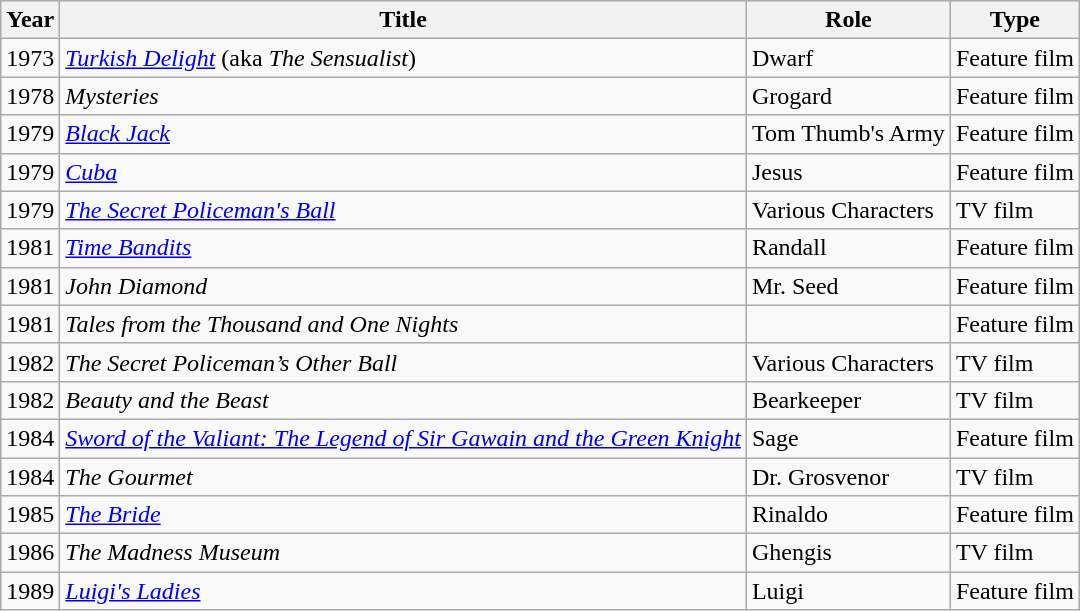<table class="wikitable">
<tr>
<th>Year</th>
<th>Title</th>
<th>Role</th>
<th>Type</th>
</tr>
<tr>
<td>1973</td>
<td><em><a href='#'>Turkish Delight</a></em> (aka <em>The Sensualist</em>)</td>
<td>Dwarf</td>
<td>Feature film</td>
</tr>
<tr>
<td>1978</td>
<td><em>Mysteries</em></td>
<td>Grogard</td>
<td>Feature film</td>
</tr>
<tr>
<td>1979</td>
<td><em><a href='#'>Black Jack</a></em></td>
<td>Tom Thumb's Army</td>
<td>Feature film</td>
</tr>
<tr>
<td>1979</td>
<td><em><a href='#'>Cuba</a></em></td>
<td>Jesus</td>
<td>Feature film</td>
</tr>
<tr>
<td>1979</td>
<td><em><a href='#'>The Secret Policeman's Ball</a></em></td>
<td>Various Characters</td>
<td>TV film</td>
</tr>
<tr>
<td>1981</td>
<td><em><a href='#'>Time Bandits</a></em></td>
<td>Randall</td>
<td>Feature film</td>
</tr>
<tr>
<td>1981</td>
<td><em>John Diamond</em></td>
<td>Mr. Seed</td>
<td>Feature film</td>
</tr>
<tr>
<td>1981</td>
<td><em>Tales from the Thousand and One Nights</em></td>
<td></td>
<td>Feature film</td>
</tr>
<tr>
<td>1982</td>
<td><em>The Secret Policeman’s Other Ball</em></td>
<td>Various Characters</td>
<td>TV film</td>
</tr>
<tr>
<td>1982</td>
<td><em>Beauty and the Beast</em></td>
<td>Bearkeeper</td>
<td>TV film</td>
</tr>
<tr>
<td>1984</td>
<td><em><a href='#'>Sword of the Valiant: The Legend of Sir Gawain and the Green Knight</a></em></td>
<td>Sage</td>
<td>Feature film</td>
</tr>
<tr>
<td>1984</td>
<td><em>The Gourmet</em></td>
<td>Dr. Grosvenor</td>
<td>TV film</td>
</tr>
<tr>
<td>1985</td>
<td><em><a href='#'>The Bride</a></em></td>
<td>Rinaldo</td>
<td>Feature film</td>
</tr>
<tr>
<td>1986</td>
<td><em>The Madness Museum</em></td>
<td>Ghengis</td>
<td>TV film</td>
</tr>
<tr>
<td>1989</td>
<td><em><a href='#'>Luigi's Ladies</a></em></td>
<td>Luigi</td>
<td>Feature film</td>
</tr>
</table>
